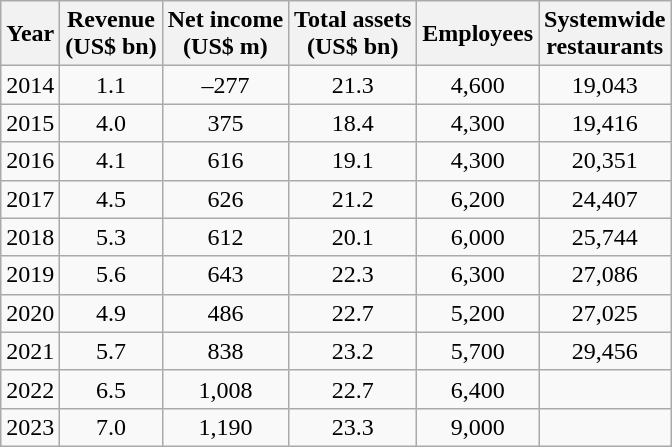<table class="wikitable float-left" style="text-align: center;">
<tr>
<th>Year</th>
<th>Revenue<br>(US$ bn)</th>
<th>Net income<br>(US$ m)</th>
<th>Total assets<br>(US$ bn)</th>
<th>Employees</th>
<th>Systemwide<br>restaurants</th>
</tr>
<tr>
<td>2014</td>
<td>1.1</td>
<td>–277</td>
<td>21.3</td>
<td>4,600</td>
<td>19,043</td>
</tr>
<tr>
<td>2015</td>
<td>4.0</td>
<td>375</td>
<td>18.4</td>
<td>4,300</td>
<td>19,416</td>
</tr>
<tr>
<td>2016</td>
<td>4.1</td>
<td>616</td>
<td>19.1</td>
<td>4,300</td>
<td>20,351</td>
</tr>
<tr>
<td>2017</td>
<td>4.5</td>
<td>626</td>
<td>21.2</td>
<td>6,200</td>
<td>24,407</td>
</tr>
<tr>
<td>2018</td>
<td>5.3</td>
<td>612</td>
<td>20.1</td>
<td>6,000</td>
<td>25,744</td>
</tr>
<tr>
<td>2019</td>
<td>5.6</td>
<td>643</td>
<td>22.3</td>
<td>6,300</td>
<td>27,086</td>
</tr>
<tr>
<td>2020</td>
<td>4.9</td>
<td>486</td>
<td>22.7</td>
<td>5,200</td>
<td>27,025</td>
</tr>
<tr>
<td>2021</td>
<td>5.7</td>
<td>838</td>
<td>23.2</td>
<td>5,700</td>
<td>29,456</td>
</tr>
<tr>
<td>2022</td>
<td>6.5</td>
<td>1,008</td>
<td>22.7</td>
<td>6,400</td>
<td></td>
</tr>
<tr>
<td>2023</td>
<td>7.0</td>
<td>1,190</td>
<td>23.3</td>
<td>9,000</td>
<td></td>
</tr>
</table>
